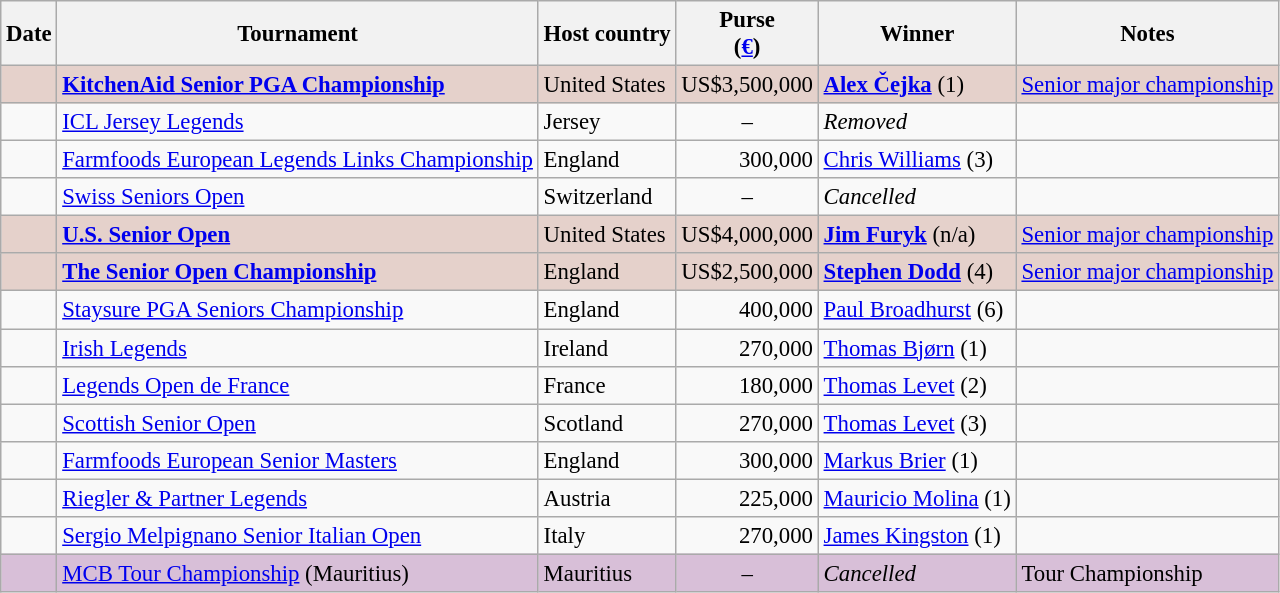<table class="wikitable" style="font-size:95%">
<tr>
<th>Date</th>
<th>Tournament</th>
<th>Host country</th>
<th>Purse<br>(<a href='#'>€</a>)</th>
<th>Winner</th>
<th>Notes</th>
</tr>
<tr style="background:#e5d1cb;">
<td></td>
<td><strong><a href='#'>KitchenAid Senior PGA Championship</a></strong></td>
<td>United States</td>
<td align=right>US$3,500,000</td>
<td> <strong><a href='#'>Alex Čejka</a></strong> (1)</td>
<td><a href='#'>Senior major championship</a></td>
</tr>
<tr>
<td><s></s></td>
<td><a href='#'>ICL Jersey Legends</a></td>
<td>Jersey</td>
<td align=center>–</td>
<td><em>Removed</em></td>
<td></td>
</tr>
<tr>
<td></td>
<td><a href='#'>Farmfoods European Legends Links Championship</a></td>
<td>England</td>
<td align=right>300,000</td>
<td> <a href='#'>Chris Williams</a> (3)</td>
<td></td>
</tr>
<tr>
<td><s></s></td>
<td><a href='#'>Swiss Seniors Open</a></td>
<td>Switzerland</td>
<td align=center>–</td>
<td><em>Cancelled</em></td>
<td></td>
</tr>
<tr style="background:#e5d1cb;">
<td></td>
<td><strong><a href='#'>U.S. Senior Open</a></strong></td>
<td>United States</td>
<td align=right>US$4,000,000</td>
<td> <strong><a href='#'>Jim Furyk</a></strong> (n/a)</td>
<td><a href='#'>Senior major championship</a></td>
</tr>
<tr style="background:#e5d1cb;">
<td></td>
<td><strong><a href='#'>The Senior Open Championship</a></strong></td>
<td>England</td>
<td align=right>US$2,500,000</td>
<td> <strong><a href='#'>Stephen Dodd</a></strong> (4)</td>
<td><a href='#'>Senior major championship</a></td>
</tr>
<tr>
<td></td>
<td><a href='#'>Staysure PGA Seniors Championship</a></td>
<td>England</td>
<td align=right>400,000</td>
<td> <a href='#'>Paul Broadhurst</a> (6)</td>
<td></td>
</tr>
<tr>
<td></td>
<td><a href='#'>Irish Legends</a></td>
<td>Ireland</td>
<td align=right>270,000</td>
<td> <a href='#'>Thomas Bjørn</a> (1)</td>
<td></td>
</tr>
<tr>
<td></td>
<td><a href='#'>Legends Open de France</a></td>
<td>France</td>
<td align=right>180,000</td>
<td> <a href='#'>Thomas Levet</a> (2)</td>
<td></td>
</tr>
<tr>
<td></td>
<td><a href='#'>Scottish Senior Open</a></td>
<td>Scotland</td>
<td align=right>270,000</td>
<td> <a href='#'>Thomas Levet</a> (3)</td>
<td></td>
</tr>
<tr>
<td></td>
<td><a href='#'>Farmfoods European Senior Masters</a></td>
<td>England</td>
<td align=right>300,000</td>
<td> <a href='#'>Markus Brier</a> (1)</td>
<td></td>
</tr>
<tr>
<td><br><s></s></td>
<td><a href='#'>Riegler & Partner Legends</a></td>
<td>Austria</td>
<td align=right>225,000</td>
<td> <a href='#'>Mauricio Molina</a> (1)</td>
<td></td>
</tr>
<tr>
<td><br><s></s></td>
<td><a href='#'>Sergio Melpignano Senior Italian Open</a></td>
<td>Italy</td>
<td align=right>270,000</td>
<td> <a href='#'>James Kingston</a> (1)</td>
<td></td>
</tr>
<tr style="background:thistle;">
<td><s></s><br><s></s></td>
<td><a href='#'>MCB Tour Championship</a> (Mauritius)</td>
<td>Mauritius</td>
<td align=center>–</td>
<td><em>Cancelled</em></td>
<td>Tour Championship</td>
</tr>
</table>
